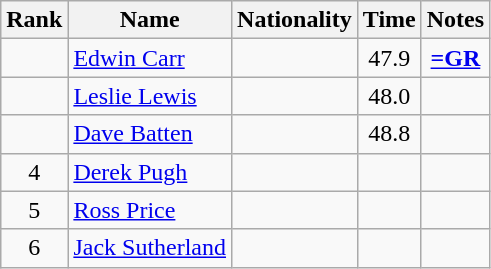<table class="wikitable sortable" style=" text-align:center">
<tr>
<th>Rank</th>
<th>Name</th>
<th>Nationality</th>
<th>Time</th>
<th>Notes</th>
</tr>
<tr>
<td></td>
<td align=left><a href='#'>Edwin Carr</a></td>
<td align=left></td>
<td>47.9</td>
<td><strong><a href='#'>=GR</a></strong></td>
</tr>
<tr>
<td></td>
<td align=left><a href='#'>Leslie Lewis</a></td>
<td align=left></td>
<td>48.0</td>
<td></td>
</tr>
<tr>
<td></td>
<td align=left><a href='#'>Dave Batten</a></td>
<td align=left></td>
<td>48.8</td>
<td></td>
</tr>
<tr>
<td>4</td>
<td align=left><a href='#'>Derek Pugh</a></td>
<td align=left></td>
<td></td>
<td></td>
</tr>
<tr>
<td>5</td>
<td align=left><a href='#'>Ross Price</a></td>
<td align=left></td>
<td></td>
<td></td>
</tr>
<tr>
<td>6</td>
<td align=left><a href='#'>Jack Sutherland</a></td>
<td align=left></td>
<td></td>
<td></td>
</tr>
</table>
